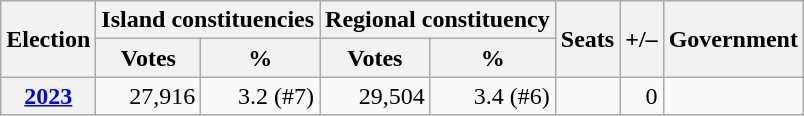<table class=wikitable style="text-align: right;">
<tr>
<th rowspan="2">Election</th>
<th colspan="2"><strong>Island constituencies</strong></th>
<th colspan="2"><strong>Regional constituency</strong></th>
<th rowspan="2">Seats</th>
<th rowspan="2">+/–</th>
<th rowspan="2">Government</th>
</tr>
<tr>
<th>Votes</th>
<th>%</th>
<th>Votes</th>
<th>%</th>
</tr>
<tr>
<th><a href='#'>2023</a></th>
<td>27,916</td>
<td>3.2 (#7)</td>
<td>29,504</td>
<td>3.4 (#6)</td>
<td></td>
<td> 0</td>
<td></td>
</tr>
</table>
